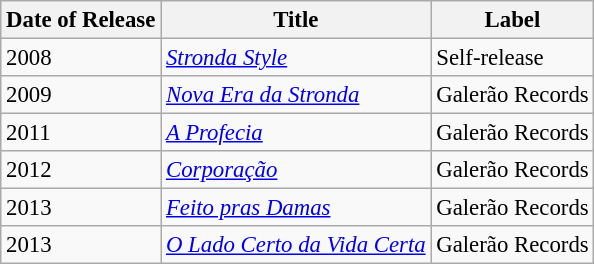<table class="wikitable" style="font-size: 95%;">
<tr>
<th>Date of Release</th>
<th>Title</th>
<th>Label</th>
</tr>
<tr>
<td>2008</td>
<td><em><a href='#'>Stronda Style</a></em></td>
<td>Self-release</td>
</tr>
<tr>
<td>2009</td>
<td><em><a href='#'>Nova Era da Stronda</a></em></td>
<td>Galerão Records</td>
</tr>
<tr>
<td>2011</td>
<td><em><a href='#'>A Profecia</a></em></td>
<td>Galerão Records</td>
</tr>
<tr>
<td>2012</td>
<td><em><a href='#'>Corporação</a></em></td>
<td>Galerão Records</td>
</tr>
<tr>
<td>2013</td>
<td><em><a href='#'>Feito pras Damas</a></em></td>
<td>Galerão Records</td>
</tr>
<tr>
<td>2013</td>
<td><em><a href='#'>O Lado Certo da Vida Certa</a></em></td>
<td>Galerão Records</td>
</tr>
</table>
